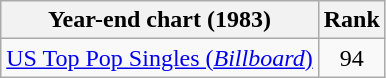<table class="wikitable sortable">
<tr>
<th>Year-end chart (1983)</th>
<th>Rank</th>
</tr>
<tr>
<td><a href='#'>US Top Pop Singles (<em>Billboard</em>)</a></td>
<td align="center">94</td>
</tr>
</table>
